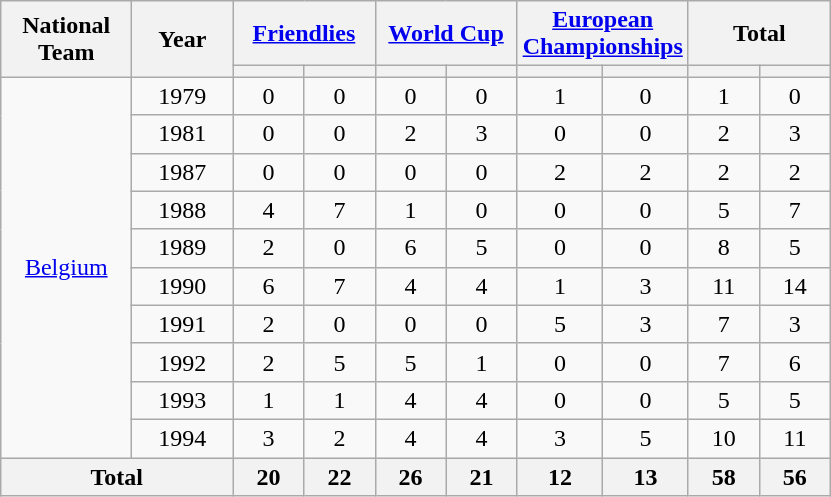<table class="wikitable">
<tr>
<th width=80 rowspan="2">National<br>Team</th>
<th width=60 rowspan="2">Year</th>
<th width=80 colspan="2"><a href='#'>Friendlies</a></th>
<th width=80 colspan="2"><a href='#'>World Cup</a></th>
<th width=80 colspan="2"><a href='#'>European Championships</a></th>
<th width=80 colspan="2">Total</th>
</tr>
<tr style="text-align:center;">
<th width=40 App></th>
<th width=40 abbr="Goals against"></th>
<th width=40 App></th>
<th width=40 abbr="Goals against"></th>
<th width=40 App></th>
<th width=40 abbr="Goals against"></th>
<th width=40 App></th>
<th width=40 abbr="Goals against"></th>
</tr>
<tr style="text-align:center;">
<td rowspan="10" align=center valign=center><a href='#'>Belgium</a><br></td>
<td>1979</td>
<td>0</td>
<td>0</td>
<td>0</td>
<td>0</td>
<td>1</td>
<td>0</td>
<td>1</td>
<td>0</td>
</tr>
<tr style="text-align:center;">
<td>1981</td>
<td>0</td>
<td>0</td>
<td>2</td>
<td>3</td>
<td>0</td>
<td>0</td>
<td>2</td>
<td>3</td>
</tr>
<tr style="text-align:center;">
<td>1987</td>
<td>0</td>
<td>0</td>
<td>0</td>
<td>0</td>
<td>2</td>
<td>2</td>
<td>2</td>
<td>2</td>
</tr>
<tr style="text-align:center;">
<td>1988</td>
<td>4</td>
<td>7</td>
<td>1</td>
<td>0</td>
<td>0</td>
<td>0</td>
<td>5</td>
<td>7</td>
</tr>
<tr style="text-align:center;">
<td>1989</td>
<td>2</td>
<td>0</td>
<td>6</td>
<td>5</td>
<td>0</td>
<td>0</td>
<td>8</td>
<td>5</td>
</tr>
<tr style="text-align:center;">
<td>1990</td>
<td>6</td>
<td>7</td>
<td>4</td>
<td>4</td>
<td>1</td>
<td>3</td>
<td>11</td>
<td>14</td>
</tr>
<tr style="text-align:center;">
<td>1991</td>
<td>2</td>
<td>0</td>
<td>0</td>
<td>0</td>
<td>5</td>
<td>3</td>
<td>7</td>
<td>3</td>
</tr>
<tr style="text-align:center;">
<td>1992</td>
<td>2</td>
<td>5</td>
<td>5</td>
<td>1</td>
<td>0</td>
<td>0</td>
<td>7</td>
<td>6</td>
</tr>
<tr style="text-align:center;">
<td>1993</td>
<td>1</td>
<td>1</td>
<td>4</td>
<td>4</td>
<td>0</td>
<td>0</td>
<td>5</td>
<td>5</td>
</tr>
<tr style="text-align:center;">
<td>1994</td>
<td>3</td>
<td>2</td>
<td>4</td>
<td>4</td>
<td>3</td>
<td>5</td>
<td>10</td>
<td>11</td>
</tr>
<tr style="text-align:center;">
<th align=left colspan="2">Total</th>
<th align=left>20</th>
<th align=left>22</th>
<th align=left>26</th>
<th align=left>21</th>
<th align=left>12</th>
<th align=left>13</th>
<th align=left>58</th>
<th align=left>56</th>
</tr>
</table>
